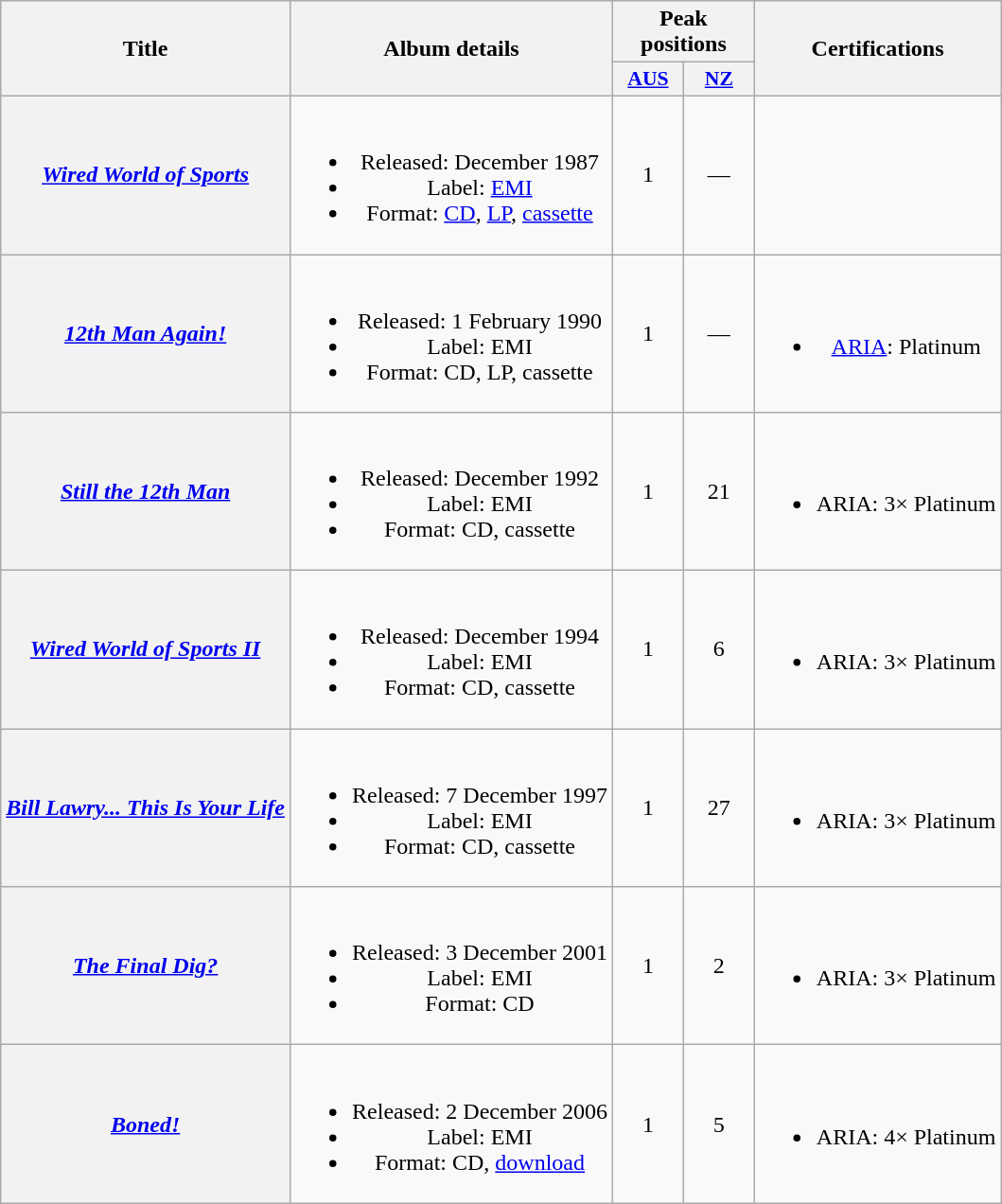<table class="wikitable plainrowheaders" style="text-align:center">
<tr>
<th align="center" rowspan="2">Title</th>
<th align="center" rowspan="2">Album details</th>
<th align="center" colspan="2">Peak positions</th>
<th align="center" rowspan="2">Certifications</th>
</tr>
<tr>
<th scope="col" style="width:3em;font-size:90%;"><a href='#'>AUS</a><br></th>
<th scope="col" style="width:3em;font-size:90%;"><a href='#'>NZ</a> <br></th>
</tr>
<tr>
<th scope="row"><em><a href='#'>Wired World of Sports</a></em></th>
<td><br><ul><li>Released: December 1987</li><li>Label: <a href='#'>EMI</a></li><li>Format: <a href='#'>CD</a>, <a href='#'>LP</a>, <a href='#'>cassette</a></li></ul></td>
<td>1</td>
<td>—</td>
<td></td>
</tr>
<tr>
<th scope="row"><em><a href='#'>12th Man Again!</a></em></th>
<td><br><ul><li>Released: 1 February 1990</li><li>Label: EMI</li><li>Format: CD, LP, cassette</li></ul></td>
<td>1</td>
<td>—</td>
<td><br><ul><li><a href='#'>ARIA</a>: Platinum</li></ul></td>
</tr>
<tr>
<th scope="row"><em><a href='#'>Still the 12th Man</a></em></th>
<td><br><ul><li>Released: December 1992</li><li>Label: EMI</li><li>Format: CD, cassette</li></ul></td>
<td>1</td>
<td>21</td>
<td><br><ul><li>ARIA: 3× Platinum</li></ul></td>
</tr>
<tr>
<th scope="row"><em><a href='#'>Wired World of Sports II</a></em></th>
<td><br><ul><li>Released: December 1994</li><li>Label: EMI</li><li>Format: CD, cassette</li></ul></td>
<td>1</td>
<td>6</td>
<td><br><ul><li>ARIA: 3× Platinum</li></ul></td>
</tr>
<tr>
<th scope="row"><em><a href='#'>Bill Lawry... This Is Your Life</a></em></th>
<td><br><ul><li>Released: 7 December 1997</li><li>Label: EMI</li><li>Format: CD, cassette</li></ul></td>
<td>1</td>
<td>27</td>
<td><br><ul><li>ARIA: 3× Platinum</li></ul></td>
</tr>
<tr>
<th scope="row"><em><a href='#'>The Final Dig?</a></em></th>
<td><br><ul><li>Released: 3 December 2001</li><li>Label: EMI</li><li>Format: CD</li></ul></td>
<td>1</td>
<td>2</td>
<td><br><ul><li>ARIA: 3× Platinum</li></ul></td>
</tr>
<tr>
<th scope="row"><em><a href='#'>Boned!</a></em></th>
<td><br><ul><li>Released: 2 December 2006</li><li>Label: EMI</li><li>Format: CD, <a href='#'>download</a></li></ul></td>
<td>1</td>
<td>5</td>
<td><br><ul><li>ARIA: 4× Platinum</li></ul></td>
</tr>
</table>
